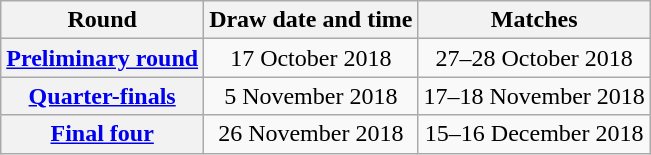<table class="wikitable" style="text-align:center">
<tr>
<th>Round</th>
<th>Draw date and time</th>
<th>Matches</th>
</tr>
<tr>
<th><a href='#'>Preliminary round</a></th>
<td>17 October 2018</td>
<td>27–28 October 2018</td>
</tr>
<tr>
<th><a href='#'>Quarter-finals</a></th>
<td>5 November 2018</td>
<td>17–18 November 2018</td>
</tr>
<tr>
<th><a href='#'>Final four</a></th>
<td>26 November 2018</td>
<td>15–16 December 2018</td>
</tr>
</table>
